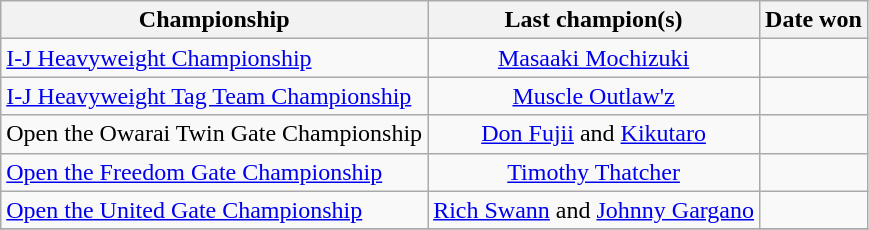<table class="wikitable" style="text-align: center">
<tr>
<th>Championship</th>
<th>Last champion(s)</th>
<th>Date won</th>
</tr>
<tr>
<td align=left><a href='#'>I-J Heavyweight Championship</a></td>
<td><a href='#'>Masaaki Mochizuki</a></td>
<td></td>
</tr>
<tr>
<td align=left><a href='#'>I-J Heavyweight Tag Team Championship</a></td>
<td><a href='#'>Muscle Outlaw'z</a><br></td>
<td></td>
</tr>
<tr>
<td align=left>Open the Owarai Twin Gate Championship</td>
<td><a href='#'>Don Fujii</a> and <a href='#'>Kikutaro</a></td>
<td></td>
</tr>
<tr>
<td align=left><a href='#'>Open the Freedom Gate Championship</a></td>
<td><a href='#'>Timothy Thatcher</a></td>
<td></td>
</tr>
<tr>
<td align=left><a href='#'>Open the United Gate Championship</a></td>
<td><a href='#'>Rich Swann</a> and <a href='#'>Johnny Gargano</a></td>
<td></td>
</tr>
<tr>
</tr>
</table>
